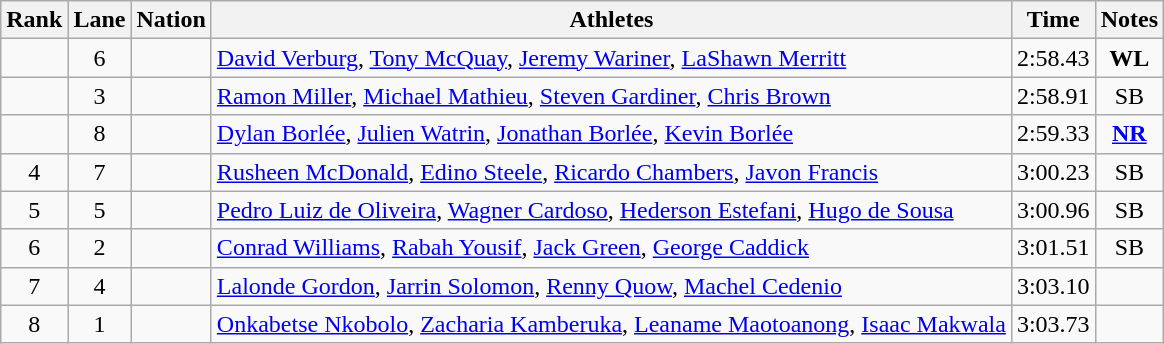<table class="wikitable sortable" style="text-align:center">
<tr>
<th>Rank</th>
<th>Lane</th>
<th>Nation</th>
<th>Athletes</th>
<th>Time</th>
<th>Notes</th>
</tr>
<tr>
<td></td>
<td>6</td>
<td align=left></td>
<td align=left><a href='#'>David Verburg</a>, <a href='#'>Tony McQuay</a>, <a href='#'>Jeremy Wariner</a>, <a href='#'>LaShawn Merritt</a></td>
<td>2:58.43</td>
<td><strong>WL</strong></td>
</tr>
<tr>
<td></td>
<td>3</td>
<td align=left></td>
<td align=left><a href='#'>Ramon Miller</a>, <a href='#'>Michael Mathieu</a>, <a href='#'>Steven Gardiner</a>, <a href='#'>Chris Brown</a></td>
<td>2:58.91</td>
<td>SB</td>
</tr>
<tr>
<td></td>
<td>8</td>
<td align=left></td>
<td align=left><a href='#'>Dylan Borlée</a>, <a href='#'>Julien Watrin</a>, <a href='#'>Jonathan Borlée</a>, <a href='#'>Kevin Borlée</a></td>
<td>2:59.33</td>
<td><strong><a href='#'>NR</a></strong></td>
</tr>
<tr>
<td>4</td>
<td>7</td>
<td align=left></td>
<td align=left><a href='#'>Rusheen McDonald</a>, <a href='#'>Edino Steele</a>, <a href='#'>Ricardo Chambers</a>, <a href='#'>Javon Francis</a></td>
<td>3:00.23</td>
<td>SB</td>
</tr>
<tr>
<td>5</td>
<td>5</td>
<td align=left></td>
<td align=left><a href='#'>Pedro Luiz de Oliveira</a>, <a href='#'>Wagner Cardoso</a>, <a href='#'>Hederson Estefani</a>, <a href='#'>Hugo de Sousa</a></td>
<td>3:00.96</td>
<td>SB</td>
</tr>
<tr>
<td>6</td>
<td>2</td>
<td align=left></td>
<td align=left><a href='#'>Conrad Williams</a>, <a href='#'>Rabah Yousif</a>, <a href='#'>Jack Green</a>, <a href='#'>George Caddick</a></td>
<td>3:01.51</td>
<td>SB</td>
</tr>
<tr>
<td>7</td>
<td>4</td>
<td align=left></td>
<td align=left><a href='#'>Lalonde Gordon</a>, <a href='#'>Jarrin Solomon</a>, <a href='#'>Renny Quow</a>, <a href='#'>Machel Cedenio</a></td>
<td>3:03.10</td>
<td></td>
</tr>
<tr>
<td>8</td>
<td>1</td>
<td align=left></td>
<td align=left><a href='#'>Onkabetse Nkobolo</a>, <a href='#'>Zacharia Kamberuka</a>, <a href='#'>Leaname Maotoanong</a>, <a href='#'>Isaac Makwala</a></td>
<td>3:03.73</td>
<td></td>
</tr>
</table>
